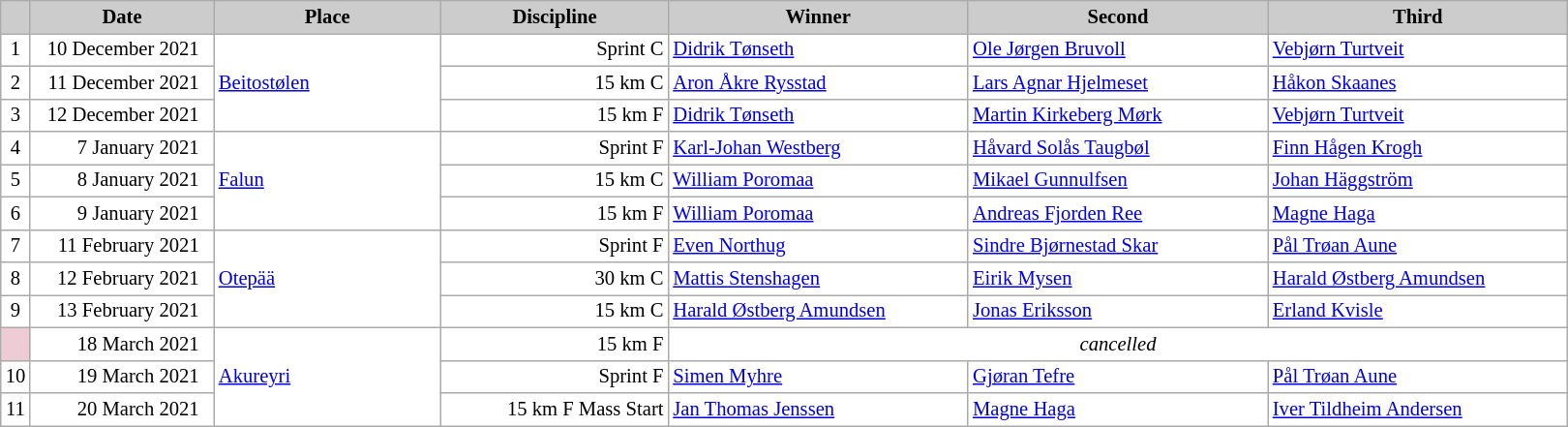<table class="wikitable plainrowheaders" style="background:#fff; font-size:86%; line-height:16px; border:grey solid 1px; border-collapse:collapse;">
<tr style="background:#ccc; text-align:center;">
<th scope="col" style="background:#ccc; width=30 px;"></th>
<th scope="col" style="background:#ccc; width:120px;">Date</th>
<th scope="col" style="background:#ccc; width:150px;">Place</th>
<th scope="col" style="background:#ccc; width:150px;">Discipline</th>
<th scope="col" style="background:#ccc; width:200px;">Winner</th>
<th scope="col" style="background:#ccc; width:200px;">Second</th>
<th scope="col" style="background:#ccc; width:200px;">Third</th>
</tr>
<tr>
<td align=center>1</td>
<td align=right>10 December 2021  </td>
<td rowspan=3> <a href='#'>Beitostølen</a></td>
<td align=right>Sprint C</td>
<td> <a href='#'>Didrik Tønseth</a></td>
<td> <a href='#'>Ole Jørgen Bruvoll</a></td>
<td> <a href='#'>Vebjørn Turtveit</a></td>
</tr>
<tr>
<td align=center>2</td>
<td align=right>11 December 2021  </td>
<td align=right>15 km C</td>
<td> <a href='#'>Aron Åkre Rysstad</a></td>
<td> <a href='#'>Lars Agnar Hjelmeset</a></td>
<td> <a href='#'>Håkon Skaanes</a></td>
</tr>
<tr>
<td align=center>3</td>
<td align=right>12 December 2021  </td>
<td align=right>15 km F</td>
<td> <a href='#'>Didrik Tønseth</a></td>
<td> <a href='#'>Martin Kirkeberg Mørk</a></td>
<td> <a href='#'>Vebjørn Turtveit</a></td>
</tr>
<tr>
<td align=center>4</td>
<td align=right>7 January 2021  </td>
<td rowspan=3> <a href='#'>Falun</a></td>
<td align=right>Sprint F</td>
<td> <a href='#'>Karl-Johan Westberg</a></td>
<td> <a href='#'>Håvard Solås Taugbøl</a></td>
<td> <a href='#'>Finn Hågen Krogh</a></td>
</tr>
<tr>
<td align=center>5</td>
<td align=right>8 January 2021  </td>
<td align=right>15 km C</td>
<td> <a href='#'>William Poromaa</a></td>
<td> <a href='#'>Mikael Gunnulfsen</a></td>
<td> <a href='#'>Johan Häggström</a></td>
</tr>
<tr>
<td align=center>6</td>
<td align=right>9 January 2021  </td>
<td align=right>15 km F</td>
<td> <a href='#'>William Poromaa</a></td>
<td> <a href='#'>Andreas Fjorden Ree</a></td>
<td> <a href='#'>Magne Haga</a></td>
</tr>
<tr>
<td align=center>7</td>
<td align=right>11 February 2021  </td>
<td rowspan=3> <a href='#'>Otepää</a></td>
<td align=right>Sprint F</td>
<td> <a href='#'>Even Northug</a></td>
<td> <a href='#'>Sindre Bjørnestad Skar</a></td>
<td> <a href='#'>Pål Trøan Aune</a></td>
</tr>
<tr>
<td align=center>8</td>
<td align=right>12 February 2021  </td>
<td align=right>30 km C</td>
<td> <a href='#'>Mattis Stenshagen</a></td>
<td> <a href='#'>Eirik Mysen</a></td>
<td> <a href='#'>Harald Østberg Amundsen</a></td>
</tr>
<tr>
<td align=center>9</td>
<td align=right>13 February 2021  </td>
<td align=right>15 km C</td>
<td> <a href='#'>Harald Østberg Amundsen</a></td>
<td> <a href='#'>Jonas Eriksson</a></td>
<td> <a href='#'>Erland Kvisle</a></td>
</tr>
<tr>
<td bgcolor="EDCCD5"></td>
<td align=right>18 March 2021  </td>
<td rowspan=3> <a href='#'>Akureyri</a></td>
<td align=right>15 km F</td>
<td colspan=3 align=center><em>cancelled</em></td>
</tr>
<tr>
<td align=center>10</td>
<td align=right>19 March 2021  </td>
<td align=right>Sprint F</td>
<td> <a href='#'>Simen Myhre</a></td>
<td> <a href='#'>Gjøran Tefre</a></td>
<td> <a href='#'>Pål Trøan Aune</a></td>
</tr>
<tr>
<td align=center>11</td>
<td align=right>20 March 2021  </td>
<td align=right>15 km F Mass Start</td>
<td> <a href='#'>Jan Thomas Jenssen</a></td>
<td> <a href='#'>Magne Haga</a></td>
<td> <a href='#'>Iver Tildheim Andersen</a></td>
</tr>
</table>
